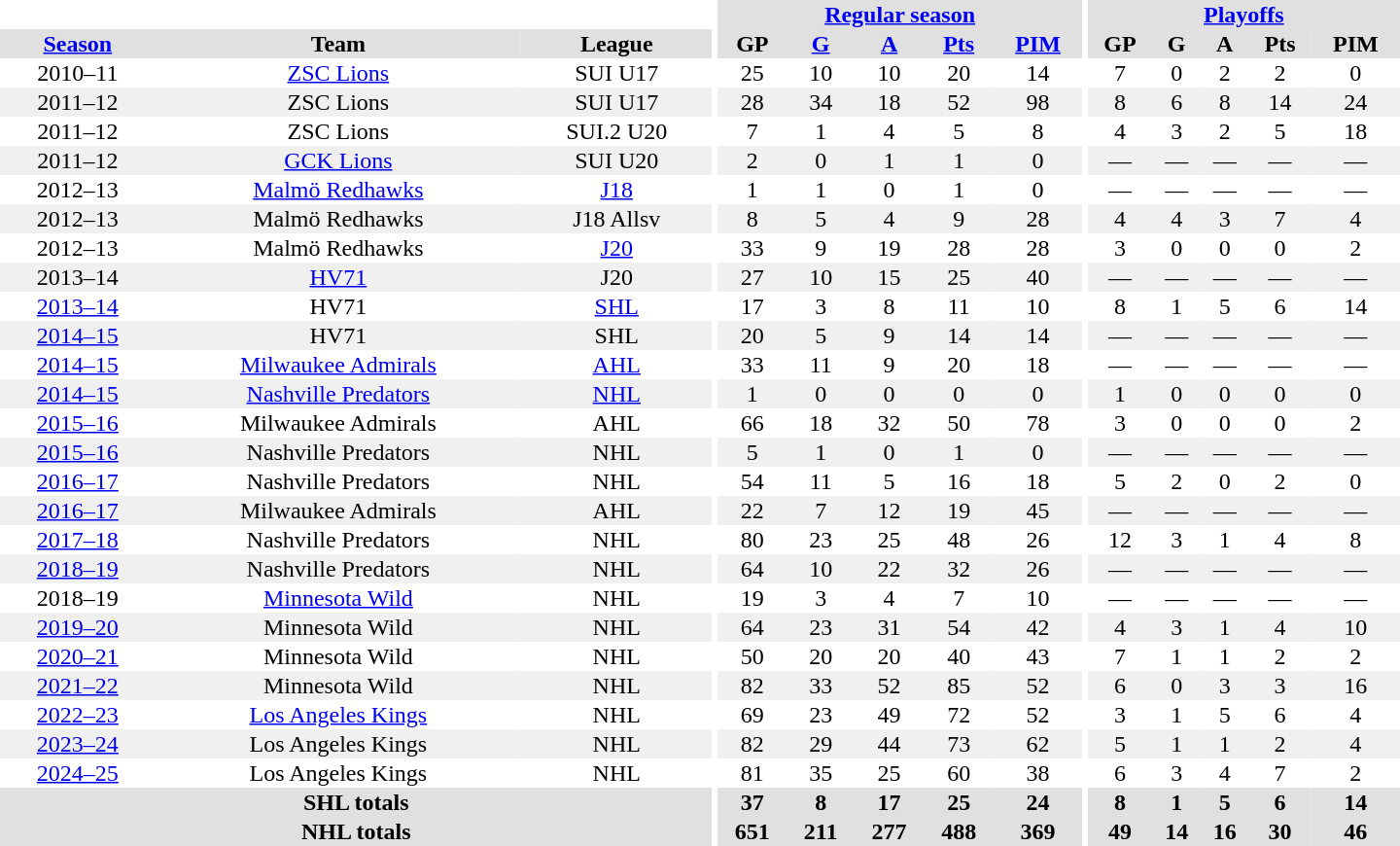<table border="0" cellpadding="1" cellspacing="0" style="text-align:center; width:60em">
<tr bgcolor="#e0e0e0">
<th colspan="3" bgcolor="#ffffff"></th>
<th rowspan="99" bgcolor="#ffffff"></th>
<th colspan="5"><a href='#'>Regular season</a></th>
<th rowspan="99" bgcolor="#ffffff"></th>
<th colspan="5"><a href='#'>Playoffs</a></th>
</tr>
<tr bgcolor="#e0e0e0">
<th><a href='#'>Season</a></th>
<th>Team</th>
<th>League</th>
<th>GP</th>
<th><a href='#'>G</a></th>
<th><a href='#'>A</a></th>
<th><a href='#'>Pts</a></th>
<th><a href='#'>PIM</a></th>
<th>GP</th>
<th>G</th>
<th>A</th>
<th>Pts</th>
<th>PIM</th>
</tr>
<tr>
<td>2010–11</td>
<td><a href='#'>ZSC Lions</a></td>
<td>SUI U17</td>
<td>25</td>
<td>10</td>
<td>10</td>
<td>20</td>
<td>14</td>
<td>7</td>
<td>0</td>
<td>2</td>
<td>2</td>
<td>0</td>
</tr>
<tr bgcolor="#f0f0f0">
<td>2011–12</td>
<td>ZSC Lions</td>
<td>SUI U17</td>
<td>28</td>
<td>34</td>
<td>18</td>
<td>52</td>
<td>98</td>
<td>8</td>
<td>6</td>
<td>8</td>
<td>14</td>
<td>24</td>
</tr>
<tr>
<td>2011–12</td>
<td>ZSC Lions</td>
<td>SUI.2 U20</td>
<td>7</td>
<td>1</td>
<td>4</td>
<td>5</td>
<td>8</td>
<td>4</td>
<td>3</td>
<td>2</td>
<td>5</td>
<td>18</td>
</tr>
<tr bgcolor="#f0f0f0">
<td>2011–12</td>
<td><a href='#'>GCK Lions</a></td>
<td>SUI U20</td>
<td>2</td>
<td>0</td>
<td>1</td>
<td>1</td>
<td>0</td>
<td>—</td>
<td>—</td>
<td>—</td>
<td>—</td>
<td>—</td>
</tr>
<tr>
<td>2012–13</td>
<td><a href='#'>Malmö Redhawks</a></td>
<td><a href='#'>J18</a></td>
<td>1</td>
<td>1</td>
<td>0</td>
<td>1</td>
<td>0</td>
<td>—</td>
<td>—</td>
<td>—</td>
<td>—</td>
<td>—</td>
</tr>
<tr bgcolor="#f0f0f0">
<td>2012–13</td>
<td>Malmö Redhawks</td>
<td>J18 Allsv</td>
<td>8</td>
<td>5</td>
<td>4</td>
<td>9</td>
<td>28</td>
<td>4</td>
<td>4</td>
<td>3</td>
<td>7</td>
<td>4</td>
</tr>
<tr>
<td>2012–13</td>
<td>Malmö Redhawks</td>
<td><a href='#'>J20</a></td>
<td>33</td>
<td>9</td>
<td>19</td>
<td>28</td>
<td>28</td>
<td>3</td>
<td>0</td>
<td>0</td>
<td>0</td>
<td>2</td>
</tr>
<tr bgcolor="#f0f0f0">
<td>2013–14</td>
<td><a href='#'>HV71</a></td>
<td>J20</td>
<td>27</td>
<td>10</td>
<td>15</td>
<td>25</td>
<td>40</td>
<td>—</td>
<td>—</td>
<td>—</td>
<td>—</td>
<td>—</td>
</tr>
<tr>
<td><a href='#'>2013–14</a></td>
<td>HV71</td>
<td><a href='#'>SHL</a></td>
<td>17</td>
<td>3</td>
<td>8</td>
<td>11</td>
<td>10</td>
<td>8</td>
<td>1</td>
<td>5</td>
<td>6</td>
<td>14</td>
</tr>
<tr bgcolor="#f0f0f0">
<td><a href='#'>2014–15</a></td>
<td>HV71</td>
<td>SHL</td>
<td>20</td>
<td>5</td>
<td>9</td>
<td>14</td>
<td>14</td>
<td>—</td>
<td>—</td>
<td>—</td>
<td>—</td>
<td>—</td>
</tr>
<tr>
<td><a href='#'>2014–15</a></td>
<td><a href='#'>Milwaukee Admirals</a></td>
<td><a href='#'>AHL</a></td>
<td>33</td>
<td>11</td>
<td>9</td>
<td>20</td>
<td>18</td>
<td>—</td>
<td>—</td>
<td>—</td>
<td>—</td>
<td>—</td>
</tr>
<tr bgcolor="#f0f0f0">
<td><a href='#'>2014–15</a></td>
<td><a href='#'>Nashville Predators</a></td>
<td><a href='#'>NHL</a></td>
<td>1</td>
<td>0</td>
<td>0</td>
<td>0</td>
<td>0</td>
<td>1</td>
<td>0</td>
<td>0</td>
<td>0</td>
<td>0</td>
</tr>
<tr>
<td><a href='#'>2015–16</a></td>
<td>Milwaukee Admirals</td>
<td>AHL</td>
<td>66</td>
<td>18</td>
<td>32</td>
<td>50</td>
<td>78</td>
<td>3</td>
<td>0</td>
<td>0</td>
<td>0</td>
<td>2</td>
</tr>
<tr bgcolor="#f0f0f0">
<td><a href='#'>2015–16</a></td>
<td>Nashville Predators</td>
<td>NHL</td>
<td>5</td>
<td>1</td>
<td>0</td>
<td>1</td>
<td>0</td>
<td>—</td>
<td>—</td>
<td>—</td>
<td>—</td>
<td>—</td>
</tr>
<tr>
<td><a href='#'>2016–17</a></td>
<td>Nashville Predators</td>
<td>NHL</td>
<td>54</td>
<td>11</td>
<td>5</td>
<td>16</td>
<td>18</td>
<td>5</td>
<td>2</td>
<td>0</td>
<td>2</td>
<td>0</td>
</tr>
<tr bgcolor="#f0f0f0">
<td><a href='#'>2016–17</a></td>
<td>Milwaukee Admirals</td>
<td>AHL</td>
<td>22</td>
<td>7</td>
<td>12</td>
<td>19</td>
<td>45</td>
<td>—</td>
<td>—</td>
<td>—</td>
<td>—</td>
<td>—</td>
</tr>
<tr>
<td><a href='#'>2017–18</a></td>
<td>Nashville Predators</td>
<td>NHL</td>
<td>80</td>
<td>23</td>
<td>25</td>
<td>48</td>
<td>26</td>
<td>12</td>
<td>3</td>
<td>1</td>
<td>4</td>
<td>8</td>
</tr>
<tr bgcolor="#f0f0f0">
<td><a href='#'>2018–19</a></td>
<td>Nashville Predators</td>
<td>NHL</td>
<td>64</td>
<td>10</td>
<td>22</td>
<td>32</td>
<td>26</td>
<td>—</td>
<td>—</td>
<td>—</td>
<td>—</td>
<td>—</td>
</tr>
<tr>
<td>2018–19</td>
<td><a href='#'>Minnesota Wild</a></td>
<td>NHL</td>
<td>19</td>
<td>3</td>
<td>4</td>
<td>7</td>
<td>10</td>
<td>—</td>
<td>—</td>
<td>—</td>
<td>—</td>
<td>—</td>
</tr>
<tr bgcolor="#f0f0f0">
<td><a href='#'>2019–20</a></td>
<td>Minnesota Wild</td>
<td>NHL</td>
<td>64</td>
<td>23</td>
<td>31</td>
<td>54</td>
<td>42</td>
<td>4</td>
<td>3</td>
<td>1</td>
<td>4</td>
<td>10</td>
</tr>
<tr>
<td><a href='#'>2020–21</a></td>
<td>Minnesota Wild</td>
<td>NHL</td>
<td>50</td>
<td>20</td>
<td>20</td>
<td>40</td>
<td>43</td>
<td>7</td>
<td>1</td>
<td>1</td>
<td>2</td>
<td>2</td>
</tr>
<tr bgcolor="#f0f0f0">
<td><a href='#'>2021–22</a></td>
<td>Minnesota Wild</td>
<td>NHL</td>
<td>82</td>
<td>33</td>
<td>52</td>
<td>85</td>
<td>52</td>
<td>6</td>
<td>0</td>
<td>3</td>
<td>3</td>
<td>16</td>
</tr>
<tr>
<td><a href='#'>2022–23</a></td>
<td><a href='#'>Los Angeles Kings</a></td>
<td>NHL</td>
<td>69</td>
<td>23</td>
<td>49</td>
<td>72</td>
<td>52</td>
<td>3</td>
<td>1</td>
<td>5</td>
<td>6</td>
<td>4</td>
</tr>
<tr bgcolor="#f0f0f0">
<td><a href='#'>2023–24</a></td>
<td>Los Angeles Kings</td>
<td>NHL</td>
<td>82</td>
<td>29</td>
<td>44</td>
<td>73</td>
<td>62</td>
<td>5</td>
<td>1</td>
<td>1</td>
<td>2</td>
<td>4</td>
</tr>
<tr>
<td><a href='#'>2024–25</a></td>
<td>Los Angeles Kings</td>
<td>NHL</td>
<td>81</td>
<td>35</td>
<td>25</td>
<td>60</td>
<td>38</td>
<td>6</td>
<td>3</td>
<td>4</td>
<td>7</td>
<td>2</td>
</tr>
<tr bgcolor="#e0e0e0">
<th colspan="3">SHL totals</th>
<th>37</th>
<th>8</th>
<th>17</th>
<th>25</th>
<th>24</th>
<th>8</th>
<th>1</th>
<th>5</th>
<th>6</th>
<th>14</th>
</tr>
<tr bgcolor="#e0e0e0">
<th colspan="3">NHL totals</th>
<th>651</th>
<th>211</th>
<th>277</th>
<th>488</th>
<th>369</th>
<th>49</th>
<th>14</th>
<th>16</th>
<th>30</th>
<th>46</th>
</tr>
</table>
